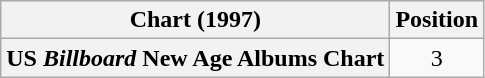<table class="wikitable plainrowheaders" style="text-align:center;">
<tr>
<th scope="column">Chart (1997)</th>
<th scope="column">Position</th>
</tr>
<tr>
<th scope="row">US <em>Billboard</em> New Age Albums Chart</th>
<td>3</td>
</tr>
</table>
